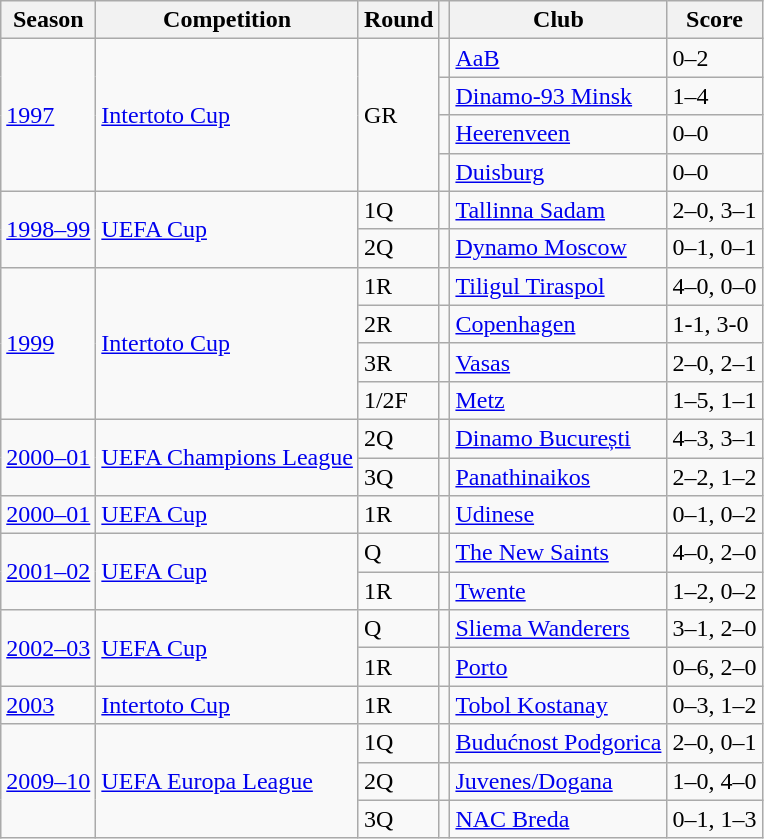<table class="wikitable">
<tr>
<th>Season</th>
<th>Competition</th>
<th>Round</th>
<th></th>
<th>Club</th>
<th>Score</th>
</tr>
<tr>
<td rowspan='4'><a href='#'>1997</a></td>
<td rowspan='4'><a href='#'>Intertoto Cup</a></td>
<td rowspan='4'>GR</td>
<td></td>
<td><a href='#'>AaB</a></td>
<td>0–2</td>
</tr>
<tr>
<td></td>
<td><a href='#'>Dinamo-93 Minsk</a></td>
<td>1–4</td>
</tr>
<tr>
<td></td>
<td><a href='#'>Heerenveen</a></td>
<td>0–0</td>
</tr>
<tr>
<td></td>
<td><a href='#'>Duisburg</a></td>
<td>0–0</td>
</tr>
<tr>
<td rowspan='2'><a href='#'>1998–99</a></td>
<td rowspan='2'><a href='#'>UEFA Cup</a></td>
<td>1Q</td>
<td></td>
<td><a href='#'>Tallinna Sadam</a></td>
<td>2–0, 3–1</td>
</tr>
<tr>
<td>2Q</td>
<td></td>
<td><a href='#'>Dynamo Moscow</a></td>
<td>0–1, 0–1</td>
</tr>
<tr>
<td rowspan='4'><a href='#'>1999</a></td>
<td rowspan='4'><a href='#'>Intertoto Cup</a></td>
<td>1R</td>
<td></td>
<td><a href='#'>Tiligul Tiraspol</a></td>
<td>4–0, 0–0</td>
</tr>
<tr>
<td>2R</td>
<td></td>
<td><a href='#'>Copenhagen</a></td>
<td>1-1, 3-0</td>
</tr>
<tr>
<td>3R</td>
<td></td>
<td><a href='#'>Vasas</a></td>
<td>2–0, 2–1</td>
</tr>
<tr>
<td>1/2F</td>
<td></td>
<td><a href='#'>Metz</a></td>
<td>1–5, 1–1</td>
</tr>
<tr>
<td rowspan='2'><a href='#'>2000–01</a></td>
<td rowspan='2'><a href='#'>UEFA Champions League</a></td>
<td>2Q</td>
<td></td>
<td><a href='#'>Dinamo București</a></td>
<td>4–3, 3–1</td>
</tr>
<tr>
<td>3Q</td>
<td></td>
<td><a href='#'>Panathinaikos</a></td>
<td>2–2, 1–2</td>
</tr>
<tr>
<td rowspan='1'><a href='#'>2000–01</a></td>
<td rowspan='1'><a href='#'>UEFA Cup</a></td>
<td>1R</td>
<td></td>
<td><a href='#'>Udinese</a></td>
<td>0–1, 0–2</td>
</tr>
<tr>
<td rowspan='2'><a href='#'>2001–02</a></td>
<td rowspan='2'><a href='#'>UEFA Cup</a></td>
<td>Q</td>
<td></td>
<td><a href='#'>The New Saints</a></td>
<td>4–0, 2–0</td>
</tr>
<tr>
<td>1R</td>
<td></td>
<td><a href='#'>Twente</a></td>
<td>1–2, 0–2</td>
</tr>
<tr>
<td rowspan='2'><a href='#'>2002–03</a></td>
<td rowspan='2'><a href='#'>UEFA Cup</a></td>
<td>Q</td>
<td></td>
<td><a href='#'>Sliema Wanderers</a></td>
<td>3–1, 2–0</td>
</tr>
<tr>
<td>1R</td>
<td></td>
<td><a href='#'>Porto</a></td>
<td>0–6, 2–0</td>
</tr>
<tr>
<td rowspan='1'><a href='#'>2003</a></td>
<td rowspan='1'><a href='#'>Intertoto Cup</a></td>
<td>1R</td>
<td></td>
<td><a href='#'>Tobol Kostanay</a></td>
<td>0–3, 1–2</td>
</tr>
<tr>
<td rowspan='3'><a href='#'>2009–10</a></td>
<td rowspan='3'><a href='#'>UEFA Europa League</a></td>
<td>1Q</td>
<td></td>
<td><a href='#'>Budućnost Podgorica</a></td>
<td>2–0, 0–1</td>
</tr>
<tr>
<td>2Q</td>
<td></td>
<td><a href='#'>Juvenes/Dogana</a></td>
<td>1–0, 4–0</td>
</tr>
<tr>
<td>3Q</td>
<td></td>
<td><a href='#'>NAC Breda</a></td>
<td>0–1, 1–3</td>
</tr>
</table>
